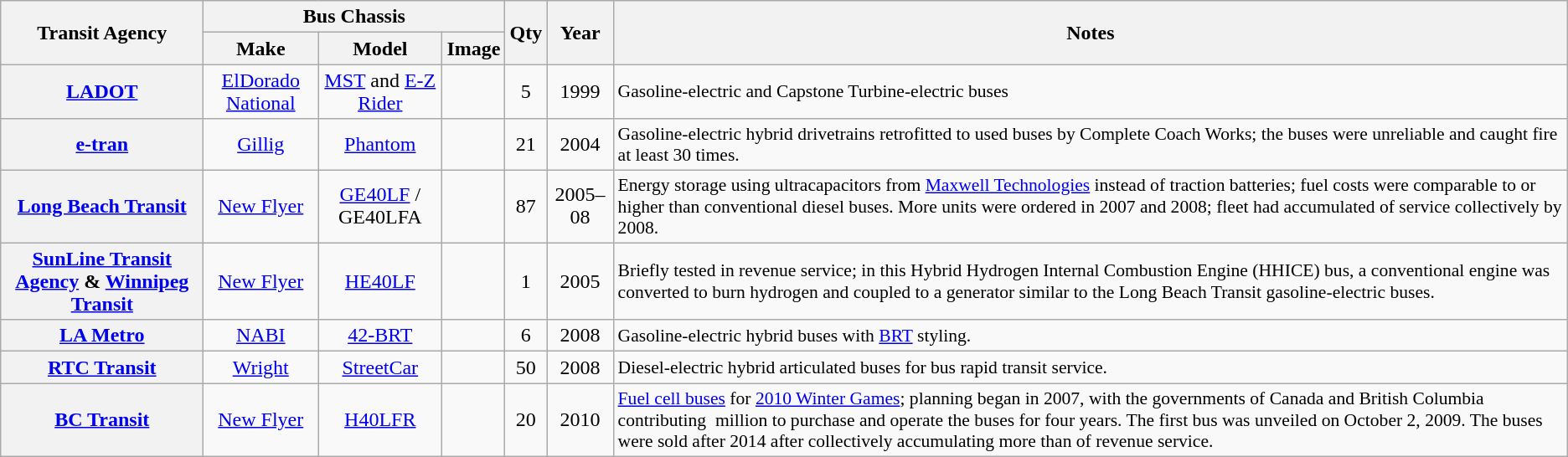<table class="wikitable sortable" style="font-size:100%;text-align:center;">
<tr>
<th rowspan=2>Transit Agency</th>
<th colspan=3>Bus Chassis</th>
<th rowspan=2>Qty</th>
<th rowspan=2>Year</th>
<th rowspan=2 class="unsortable">Notes</th>
</tr>
<tr>
<th>Make</th>
<th>Model</th>
<th class="unsortable">Image</th>
</tr>
<tr>
<th><a href='#'>LADOT</a></th>
<td><a href='#'>ElDorado National</a></td>
<td><a href='#'>MST</a> and <a href='#'>E-Z Rider</a></td>
<td></td>
<td>5</td>
<td>1999</td>
<td style="text-align:left;font-size:90%;">Gasoline-electric and Capstone Turbine-electric buses</td>
</tr>
<tr>
<th><a href='#'>e-tran</a></th>
<td><a href='#'>Gillig</a></td>
<td><a href='#'>Phantom</a></td>
<td></td>
<td>21</td>
<td>2004</td>
<td style="text-align:left;font-size:90%;">Gasoline-electric hybrid drivetrains retrofitted to used buses by Complete Coach Works; the buses were unreliable and caught fire at least 30 times.</td>
</tr>
<tr>
<th><a href='#'>Long Beach Transit</a></th>
<td><a href='#'>New Flyer</a></td>
<td><a href='#'>GE40LF</a> / GE40LFA</td>
<td></td>
<td>87</td>
<td>2005–08</td>
<td style="text-align:left;font-size:90%;">Energy storage using ultracapacitors from <a href='#'>Maxwell Technologies</a> instead of traction batteries; fuel costs were comparable to or higher than conventional diesel buses. More units were ordered in 2007 and 2008; fleet had accumulated  of service collectively by 2008.</td>
</tr>
<tr>
<th><a href='#'>SunLine Transit Agency</a> & <a href='#'>Winnipeg Transit</a></th>
<td><a href='#'>New Flyer</a></td>
<td><a href='#'>HE40LF</a></td>
<td></td>
<td>1</td>
<td>2005</td>
<td style="text-align:left;font-size:90%;">Briefly tested in revenue service; in this Hybrid Hydrogen Internal Combustion Engine (HHICE) bus, a conventional engine was converted to burn hydrogen and coupled to a generator similar to the Long Beach Transit gasoline-electric buses.</td>
</tr>
<tr>
<th><a href='#'>LA Metro</a></th>
<td><a href='#'>NABI</a></td>
<td><a href='#'>42-BRT</a></td>
<td></td>
<td>6</td>
<td>2008</td>
<td style="text-align:left;font-size:90%;">Gasoline-electric hybrid buses with <a href='#'>BRT</a> styling.</td>
</tr>
<tr>
<th><a href='#'>RTC Transit</a></th>
<td><a href='#'>Wright</a></td>
<td><a href='#'>StreetCar</a></td>
<td></td>
<td>50</td>
<td>2008</td>
<td style="text-align:left;font-size:90%;">Diesel-electric hybrid articulated buses for bus rapid transit service.</td>
</tr>
<tr>
<th><a href='#'>BC Transit</a></th>
<td><a href='#'>New Flyer</a></td>
<td><a href='#'>H40LFR</a></td>
<td></td>
<td>20</td>
<td>2010</td>
<td style="text-align:left;font-size:90%;"><a href='#'>Fuel cell buses</a> for <a href='#'>2010 Winter Games</a>; planning began in 2007, with the governments of Canada and British Columbia contributing  million to purchase and operate the buses for four years. The first bus was unveiled on October 2, 2009. The buses were sold after 2014 after collectively accumulating more than  of revenue service.</td>
</tr>
</table>
